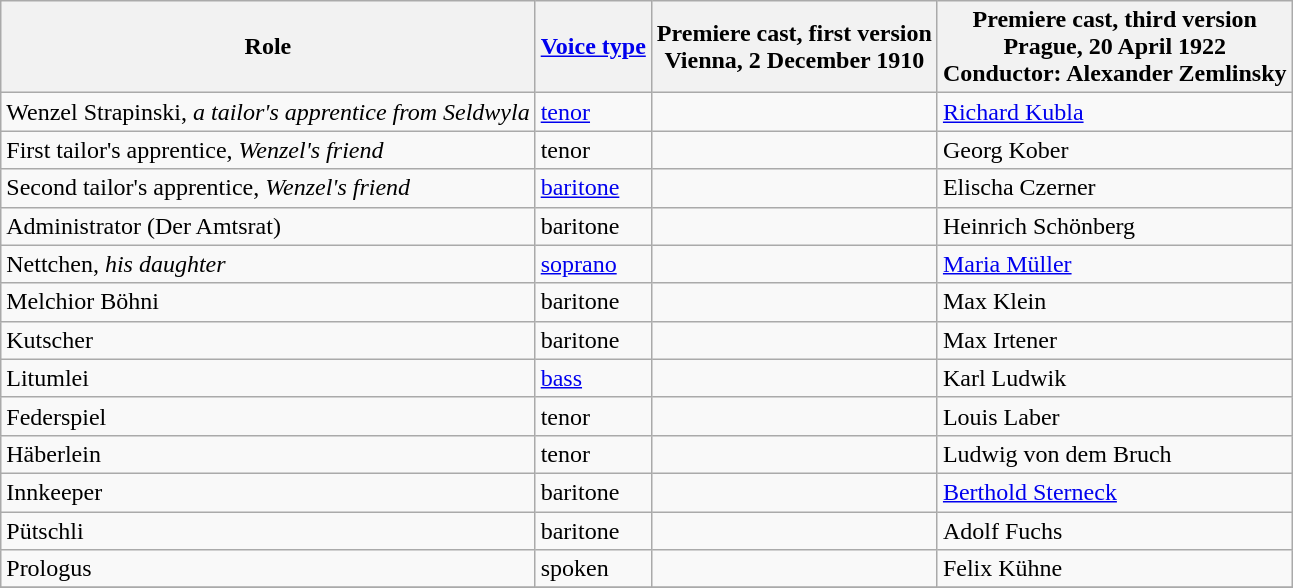<table class="wikitable">
<tr>
<th>Role</th>
<th><a href='#'>Voice type</a></th>
<th>Premiere cast, first version<br>Vienna, 2 December 1910</th>
<th>Premiere cast, third version<br>Prague, 20 April 1922<br>Conductor: Alexander Zemlinsky</th>
</tr>
<tr>
<td>Wenzel Strapinski, <em>a tailor's apprentice from Seldwyla</em></td>
<td><a href='#'>tenor</a></td>
<td></td>
<td><a href='#'>Richard Kubla</a></td>
</tr>
<tr>
<td>First tailor's apprentice, <em>Wenzel's friend</em></td>
<td>tenor</td>
<td></td>
<td>Georg Kober</td>
</tr>
<tr>
<td>Second tailor's apprentice, <em>Wenzel's friend</em></td>
<td><a href='#'>baritone</a></td>
<td></td>
<td>Elischa Czerner</td>
</tr>
<tr>
<td>Administrator (Der Amtsrat)</td>
<td>baritone</td>
<td></td>
<td>Heinrich Schönberg</td>
</tr>
<tr>
<td>Nettchen, <em>his daughter</em></td>
<td><a href='#'>soprano</a></td>
<td></td>
<td><a href='#'>Maria Müller</a></td>
</tr>
<tr>
<td>Melchior Böhni</td>
<td>baritone</td>
<td></td>
<td>Max Klein</td>
</tr>
<tr>
<td>Kutscher</td>
<td>baritone</td>
<td></td>
<td>Max Irtener</td>
</tr>
<tr>
<td>Litumlei</td>
<td><a href='#'>bass</a></td>
<td></td>
<td>Karl Ludwik</td>
</tr>
<tr>
<td>Federspiel</td>
<td>tenor</td>
<td></td>
<td>Louis Laber</td>
</tr>
<tr>
<td>Häberlein</td>
<td>tenor</td>
<td></td>
<td>Ludwig von dem Bruch</td>
</tr>
<tr>
<td>Innkeeper</td>
<td>baritone</td>
<td></td>
<td><a href='#'>Berthold Sterneck</a></td>
</tr>
<tr>
<td>Pütschli</td>
<td>baritone</td>
<td></td>
<td>Adolf Fuchs</td>
</tr>
<tr>
<td>Prologus</td>
<td>spoken</td>
<td></td>
<td>Felix Kühne</td>
</tr>
<tr>
</tr>
</table>
